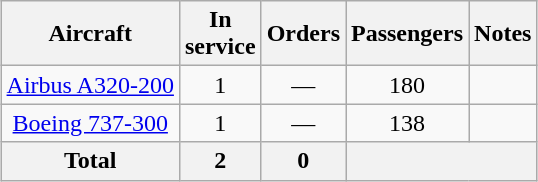<table class="wikitable" style="border-collapse:collapse; text-align:center; margin:auto;">
<tr>
<th>Aircraft</th>
<th>In<br>service</th>
<th>Orders</th>
<th>Passengers</th>
<th>Notes</th>
</tr>
<tr>
<td><a href='#'>Airbus A320-200</a></td>
<td>1</td>
<td>—</td>
<td>180</td>
<td></td>
</tr>
<tr>
<td><a href='#'>Boeing 737-300</a></td>
<td>1</td>
<td>—</td>
<td>138</td>
<td></td>
</tr>
<tr>
<th>Total</th>
<th>2</th>
<th>0</th>
<th colspan="2"></th>
</tr>
</table>
